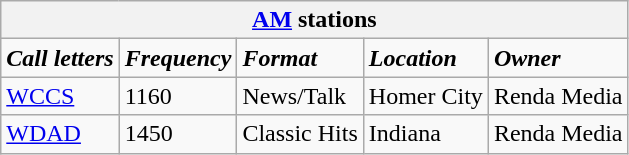<table class="wikitable">
<tr>
<th colspan=5><a href='#'>AM</a> stations</th>
</tr>
<tr>
<td><strong><em>Call letters</em></strong></td>
<td><strong><em>Frequency</em></strong></td>
<td><strong><em>Format</em></strong></td>
<td><strong><em>Location</em></strong></td>
<td><strong><em>Owner</em></strong></td>
</tr>
<tr>
<td><a href='#'>WCCS</a></td>
<td>1160</td>
<td>News/Talk</td>
<td>Homer City</td>
<td>Renda Media</td>
</tr>
<tr>
<td><a href='#'>WDAD</a></td>
<td>1450</td>
<td>Classic Hits</td>
<td>Indiana</td>
<td>Renda Media</td>
</tr>
</table>
